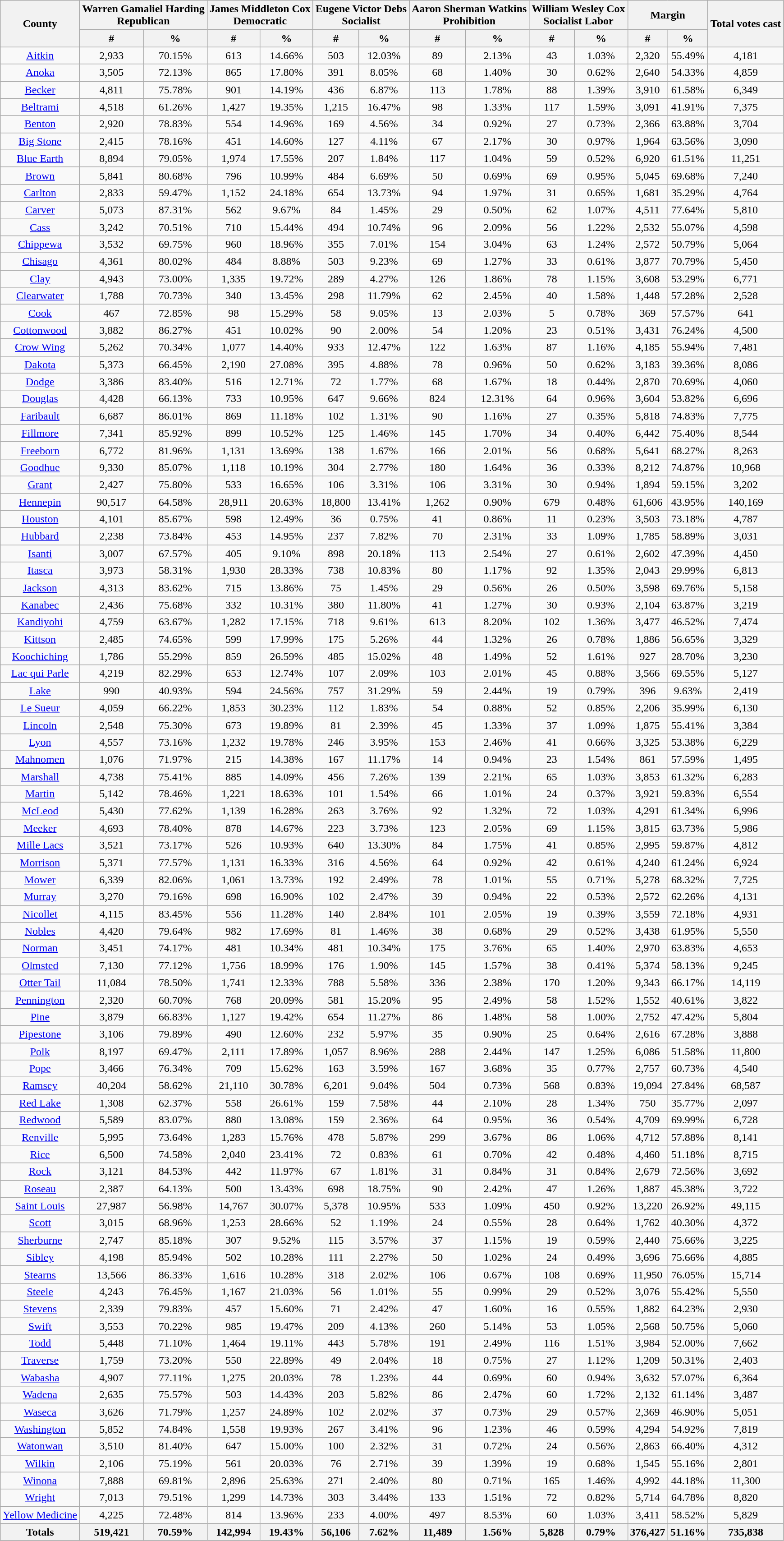<table class="wikitable sortable" style="text-align:center">
<tr>
<th style="text-align:center;" rowspan="2">County</th>
<th style="text-align:center;" colspan="2">Warren Gamaliel Harding<br>Republican</th>
<th style="text-align:center;" colspan="2">James Middleton Cox<br>Democratic</th>
<th style="text-align:center;" colspan="2">Eugene Victor Debs<br>Socialist</th>
<th style="text-align:center;" colspan="2">Aaron Sherman Watkins<br>Prohibition</th>
<th style="text-align:center;" colspan="2">William Wesley Cox<br>Socialist Labor</th>
<th style="text-align:center;" colspan="2">Margin</th>
<th style="text-align:center;" rowspan="2">Total votes cast</th>
</tr>
<tr>
<th style="text-align:center;" data-sort-type="number">#</th>
<th style="text-align:center;" data-sort-type="number">%</th>
<th style="text-align:center;" data-sort-type="number">#</th>
<th style="text-align:center;" data-sort-type="number">%</th>
<th style="text-align:center;" data-sort-type="number">#</th>
<th style="text-align:center;" data-sort-type="number">%</th>
<th style="text-align:center;" data-sort-type="number">#</th>
<th style="text-align:center;" data-sort-type="number">%</th>
<th style="text-align:center;" data-sort-type="number">#</th>
<th style="text-align:center;" data-sort-type="number">%</th>
<th style="text-align:center;" data-sort-type="number">#</th>
<th style="text-align:center;" data-sort-type="number">%</th>
</tr>
<tr style="text-align:center;">
<td><a href='#'>Aitkin</a></td>
<td>2,933</td>
<td>70.15%</td>
<td>613</td>
<td>14.66%</td>
<td>503</td>
<td>12.03%</td>
<td>89</td>
<td>2.13%</td>
<td>43</td>
<td>1.03%</td>
<td>2,320</td>
<td>55.49%</td>
<td>4,181</td>
</tr>
<tr style="text-align:center;">
<td><a href='#'>Anoka</a></td>
<td>3,505</td>
<td>72.13%</td>
<td>865</td>
<td>17.80%</td>
<td>391</td>
<td>8.05%</td>
<td>68</td>
<td>1.40%</td>
<td>30</td>
<td>0.62%</td>
<td>2,640</td>
<td>54.33%</td>
<td>4,859</td>
</tr>
<tr style="text-align:center;">
<td><a href='#'>Becker</a></td>
<td>4,811</td>
<td>75.78%</td>
<td>901</td>
<td>14.19%</td>
<td>436</td>
<td>6.87%</td>
<td>113</td>
<td>1.78%</td>
<td>88</td>
<td>1.39%</td>
<td>3,910</td>
<td>61.58%</td>
<td>6,349</td>
</tr>
<tr style="text-align:center;">
<td><a href='#'>Beltrami</a></td>
<td>4,518</td>
<td>61.26%</td>
<td>1,427</td>
<td>19.35%</td>
<td>1,215</td>
<td>16.47%</td>
<td>98</td>
<td>1.33%</td>
<td>117</td>
<td>1.59%</td>
<td>3,091</td>
<td>41.91%</td>
<td>7,375</td>
</tr>
<tr style="text-align:center;">
<td><a href='#'>Benton</a></td>
<td>2,920</td>
<td>78.83%</td>
<td>554</td>
<td>14.96%</td>
<td>169</td>
<td>4.56%</td>
<td>34</td>
<td>0.92%</td>
<td>27</td>
<td>0.73%</td>
<td>2,366</td>
<td>63.88%</td>
<td>3,704</td>
</tr>
<tr style="text-align:center;">
<td><a href='#'>Big Stone</a></td>
<td>2,415</td>
<td>78.16%</td>
<td>451</td>
<td>14.60%</td>
<td>127</td>
<td>4.11%</td>
<td>67</td>
<td>2.17%</td>
<td>30</td>
<td>0.97%</td>
<td>1,964</td>
<td>63.56%</td>
<td>3,090</td>
</tr>
<tr style="text-align:center;">
<td><a href='#'>Blue Earth</a></td>
<td>8,894</td>
<td>79.05%</td>
<td>1,974</td>
<td>17.55%</td>
<td>207</td>
<td>1.84%</td>
<td>117</td>
<td>1.04%</td>
<td>59</td>
<td>0.52%</td>
<td>6,920</td>
<td>61.51%</td>
<td>11,251</td>
</tr>
<tr style="text-align:center;">
<td><a href='#'>Brown</a></td>
<td>5,841</td>
<td>80.68%</td>
<td>796</td>
<td>10.99%</td>
<td>484</td>
<td>6.69%</td>
<td>50</td>
<td>0.69%</td>
<td>69</td>
<td>0.95%</td>
<td>5,045</td>
<td>69.68%</td>
<td>7,240</td>
</tr>
<tr style="text-align:center;">
<td><a href='#'>Carlton</a></td>
<td>2,833</td>
<td>59.47%</td>
<td>1,152</td>
<td>24.18%</td>
<td>654</td>
<td>13.73%</td>
<td>94</td>
<td>1.97%</td>
<td>31</td>
<td>0.65%</td>
<td>1,681</td>
<td>35.29%</td>
<td>4,764</td>
</tr>
<tr style="text-align:center;">
<td><a href='#'>Carver</a></td>
<td>5,073</td>
<td>87.31%</td>
<td>562</td>
<td>9.67%</td>
<td>84</td>
<td>1.45%</td>
<td>29</td>
<td>0.50%</td>
<td>62</td>
<td>1.07%</td>
<td>4,511</td>
<td>77.64%</td>
<td>5,810</td>
</tr>
<tr style="text-align:center;">
<td><a href='#'>Cass</a></td>
<td>3,242</td>
<td>70.51%</td>
<td>710</td>
<td>15.44%</td>
<td>494</td>
<td>10.74%</td>
<td>96</td>
<td>2.09%</td>
<td>56</td>
<td>1.22%</td>
<td>2,532</td>
<td>55.07%</td>
<td>4,598</td>
</tr>
<tr style="text-align:center;">
<td><a href='#'>Chippewa</a></td>
<td>3,532</td>
<td>69.75%</td>
<td>960</td>
<td>18.96%</td>
<td>355</td>
<td>7.01%</td>
<td>154</td>
<td>3.04%</td>
<td>63</td>
<td>1.24%</td>
<td>2,572</td>
<td>50.79%</td>
<td>5,064</td>
</tr>
<tr style="text-align:center;">
<td><a href='#'>Chisago</a></td>
<td>4,361</td>
<td>80.02%</td>
<td>484</td>
<td>8.88%</td>
<td>503</td>
<td>9.23%</td>
<td>69</td>
<td>1.27%</td>
<td>33</td>
<td>0.61%</td>
<td>3,877</td>
<td>70.79%</td>
<td>5,450</td>
</tr>
<tr style="text-align:center;">
<td><a href='#'>Clay</a></td>
<td>4,943</td>
<td>73.00%</td>
<td>1,335</td>
<td>19.72%</td>
<td>289</td>
<td>4.27%</td>
<td>126</td>
<td>1.86%</td>
<td>78</td>
<td>1.15%</td>
<td>3,608</td>
<td>53.29%</td>
<td>6,771</td>
</tr>
<tr style="text-align:center;">
<td><a href='#'>Clearwater</a></td>
<td>1,788</td>
<td>70.73%</td>
<td>340</td>
<td>13.45%</td>
<td>298</td>
<td>11.79%</td>
<td>62</td>
<td>2.45%</td>
<td>40</td>
<td>1.58%</td>
<td>1,448</td>
<td>57.28%</td>
<td>2,528</td>
</tr>
<tr style="text-align:center;">
<td><a href='#'>Cook</a></td>
<td>467</td>
<td>72.85%</td>
<td>98</td>
<td>15.29%</td>
<td>58</td>
<td>9.05%</td>
<td>13</td>
<td>2.03%</td>
<td>5</td>
<td>0.78%</td>
<td>369</td>
<td>57.57%</td>
<td>641</td>
</tr>
<tr style="text-align:center;">
<td><a href='#'>Cottonwood</a></td>
<td>3,882</td>
<td>86.27%</td>
<td>451</td>
<td>10.02%</td>
<td>90</td>
<td>2.00%</td>
<td>54</td>
<td>1.20%</td>
<td>23</td>
<td>0.51%</td>
<td>3,431</td>
<td>76.24%</td>
<td>4,500</td>
</tr>
<tr style="text-align:center;">
<td><a href='#'>Crow Wing</a></td>
<td>5,262</td>
<td>70.34%</td>
<td>1,077</td>
<td>14.40%</td>
<td>933</td>
<td>12.47%</td>
<td>122</td>
<td>1.63%</td>
<td>87</td>
<td>1.16%</td>
<td>4,185</td>
<td>55.94%</td>
<td>7,481</td>
</tr>
<tr style="text-align:center;">
<td><a href='#'>Dakota</a></td>
<td>5,373</td>
<td>66.45%</td>
<td>2,190</td>
<td>27.08%</td>
<td>395</td>
<td>4.88%</td>
<td>78</td>
<td>0.96%</td>
<td>50</td>
<td>0.62%</td>
<td>3,183</td>
<td>39.36%</td>
<td>8,086</td>
</tr>
<tr style="text-align:center;">
<td><a href='#'>Dodge</a></td>
<td>3,386</td>
<td>83.40%</td>
<td>516</td>
<td>12.71%</td>
<td>72</td>
<td>1.77%</td>
<td>68</td>
<td>1.67%</td>
<td>18</td>
<td>0.44%</td>
<td>2,870</td>
<td>70.69%</td>
<td>4,060</td>
</tr>
<tr style="text-align:center;">
<td><a href='#'>Douglas</a></td>
<td>4,428</td>
<td>66.13%</td>
<td>733</td>
<td>10.95%</td>
<td>647</td>
<td>9.66%</td>
<td>824</td>
<td>12.31%</td>
<td>64</td>
<td>0.96%</td>
<td>3,604</td>
<td>53.82%</td>
<td>6,696</td>
</tr>
<tr style="text-align:center;">
<td><a href='#'>Faribault</a></td>
<td>6,687</td>
<td>86.01%</td>
<td>869</td>
<td>11.18%</td>
<td>102</td>
<td>1.31%</td>
<td>90</td>
<td>1.16%</td>
<td>27</td>
<td>0.35%</td>
<td>5,818</td>
<td>74.83%</td>
<td>7,775</td>
</tr>
<tr style="text-align:center;">
<td><a href='#'>Fillmore</a></td>
<td>7,341</td>
<td>85.92%</td>
<td>899</td>
<td>10.52%</td>
<td>125</td>
<td>1.46%</td>
<td>145</td>
<td>1.70%</td>
<td>34</td>
<td>0.40%</td>
<td>6,442</td>
<td>75.40%</td>
<td>8,544</td>
</tr>
<tr style="text-align:center;">
<td><a href='#'>Freeborn</a></td>
<td>6,772</td>
<td>81.96%</td>
<td>1,131</td>
<td>13.69%</td>
<td>138</td>
<td>1.67%</td>
<td>166</td>
<td>2.01%</td>
<td>56</td>
<td>0.68%</td>
<td>5,641</td>
<td>68.27%</td>
<td>8,263</td>
</tr>
<tr style="text-align:center;">
<td><a href='#'>Goodhue</a></td>
<td>9,330</td>
<td>85.07%</td>
<td>1,118</td>
<td>10.19%</td>
<td>304</td>
<td>2.77%</td>
<td>180</td>
<td>1.64%</td>
<td>36</td>
<td>0.33%</td>
<td>8,212</td>
<td>74.87%</td>
<td>10,968</td>
</tr>
<tr style="text-align:center;">
<td><a href='#'>Grant</a></td>
<td>2,427</td>
<td>75.80%</td>
<td>533</td>
<td>16.65%</td>
<td>106</td>
<td>3.31%</td>
<td>106</td>
<td>3.31%</td>
<td>30</td>
<td>0.94%</td>
<td>1,894</td>
<td>59.15%</td>
<td>3,202</td>
</tr>
<tr style="text-align:center;">
<td><a href='#'>Hennepin</a></td>
<td>90,517</td>
<td>64.58%</td>
<td>28,911</td>
<td>20.63%</td>
<td>18,800</td>
<td>13.41%</td>
<td>1,262</td>
<td>0.90%</td>
<td>679</td>
<td>0.48%</td>
<td>61,606</td>
<td>43.95%</td>
<td>140,169</td>
</tr>
<tr style="text-align:center;">
<td><a href='#'>Houston</a></td>
<td>4,101</td>
<td>85.67%</td>
<td>598</td>
<td>12.49%</td>
<td>36</td>
<td>0.75%</td>
<td>41</td>
<td>0.86%</td>
<td>11</td>
<td>0.23%</td>
<td>3,503</td>
<td>73.18%</td>
<td>4,787</td>
</tr>
<tr style="text-align:center;">
<td><a href='#'>Hubbard</a></td>
<td>2,238</td>
<td>73.84%</td>
<td>453</td>
<td>14.95%</td>
<td>237</td>
<td>7.82%</td>
<td>70</td>
<td>2.31%</td>
<td>33</td>
<td>1.09%</td>
<td>1,785</td>
<td>58.89%</td>
<td>3,031</td>
</tr>
<tr style="text-align:center;">
<td><a href='#'>Isanti</a></td>
<td>3,007</td>
<td>67.57%</td>
<td>405</td>
<td>9.10%</td>
<td>898</td>
<td>20.18%</td>
<td>113</td>
<td>2.54%</td>
<td>27</td>
<td>0.61%</td>
<td>2,602</td>
<td>47.39%</td>
<td>4,450</td>
</tr>
<tr style="text-align:center;">
<td><a href='#'>Itasca</a></td>
<td>3,973</td>
<td>58.31%</td>
<td>1,930</td>
<td>28.33%</td>
<td>738</td>
<td>10.83%</td>
<td>80</td>
<td>1.17%</td>
<td>92</td>
<td>1.35%</td>
<td>2,043</td>
<td>29.99%</td>
<td>6,813</td>
</tr>
<tr style="text-align:center;">
<td><a href='#'>Jackson</a></td>
<td>4,313</td>
<td>83.62%</td>
<td>715</td>
<td>13.86%</td>
<td>75</td>
<td>1.45%</td>
<td>29</td>
<td>0.56%</td>
<td>26</td>
<td>0.50%</td>
<td>3,598</td>
<td>69.76%</td>
<td>5,158</td>
</tr>
<tr style="text-align:center;">
<td><a href='#'>Kanabec</a></td>
<td>2,436</td>
<td>75.68%</td>
<td>332</td>
<td>10.31%</td>
<td>380</td>
<td>11.80%</td>
<td>41</td>
<td>1.27%</td>
<td>30</td>
<td>0.93%</td>
<td>2,104</td>
<td>63.87%</td>
<td>3,219</td>
</tr>
<tr style="text-align:center;">
<td><a href='#'>Kandiyohi</a></td>
<td>4,759</td>
<td>63.67%</td>
<td>1,282</td>
<td>17.15%</td>
<td>718</td>
<td>9.61%</td>
<td>613</td>
<td>8.20%</td>
<td>102</td>
<td>1.36%</td>
<td>3,477</td>
<td>46.52%</td>
<td>7,474</td>
</tr>
<tr style="text-align:center;">
<td><a href='#'>Kittson</a></td>
<td>2,485</td>
<td>74.65%</td>
<td>599</td>
<td>17.99%</td>
<td>175</td>
<td>5.26%</td>
<td>44</td>
<td>1.32%</td>
<td>26</td>
<td>0.78%</td>
<td>1,886</td>
<td>56.65%</td>
<td>3,329</td>
</tr>
<tr style="text-align:center;">
<td><a href='#'>Koochiching</a></td>
<td>1,786</td>
<td>55.29%</td>
<td>859</td>
<td>26.59%</td>
<td>485</td>
<td>15.02%</td>
<td>48</td>
<td>1.49%</td>
<td>52</td>
<td>1.61%</td>
<td>927</td>
<td>28.70%</td>
<td>3,230</td>
</tr>
<tr style="text-align:center;">
<td><a href='#'>Lac qui Parle</a></td>
<td>4,219</td>
<td>82.29%</td>
<td>653</td>
<td>12.74%</td>
<td>107</td>
<td>2.09%</td>
<td>103</td>
<td>2.01%</td>
<td>45</td>
<td>0.88%</td>
<td>3,566</td>
<td>69.55%</td>
<td>5,127</td>
</tr>
<tr style="text-align:center;">
<td><a href='#'>Lake</a></td>
<td>990</td>
<td>40.93%</td>
<td>594</td>
<td>24.56%</td>
<td>757</td>
<td>31.29%</td>
<td>59</td>
<td>2.44%</td>
<td>19</td>
<td>0.79%</td>
<td>396</td>
<td>9.63%</td>
<td>2,419</td>
</tr>
<tr style="text-align:center;">
<td><a href='#'>Le Sueur</a></td>
<td>4,059</td>
<td>66.22%</td>
<td>1,853</td>
<td>30.23%</td>
<td>112</td>
<td>1.83%</td>
<td>54</td>
<td>0.88%</td>
<td>52</td>
<td>0.85%</td>
<td>2,206</td>
<td>35.99%</td>
<td>6,130</td>
</tr>
<tr style="text-align:center;">
<td><a href='#'>Lincoln</a></td>
<td>2,548</td>
<td>75.30%</td>
<td>673</td>
<td>19.89%</td>
<td>81</td>
<td>2.39%</td>
<td>45</td>
<td>1.33%</td>
<td>37</td>
<td>1.09%</td>
<td>1,875</td>
<td>55.41%</td>
<td>3,384</td>
</tr>
<tr style="text-align:center;">
<td><a href='#'>Lyon</a></td>
<td>4,557</td>
<td>73.16%</td>
<td>1,232</td>
<td>19.78%</td>
<td>246</td>
<td>3.95%</td>
<td>153</td>
<td>2.46%</td>
<td>41</td>
<td>0.66%</td>
<td>3,325</td>
<td>53.38%</td>
<td>6,229</td>
</tr>
<tr style="text-align:center;">
<td><a href='#'>Mahnomen</a></td>
<td>1,076</td>
<td>71.97%</td>
<td>215</td>
<td>14.38%</td>
<td>167</td>
<td>11.17%</td>
<td>14</td>
<td>0.94%</td>
<td>23</td>
<td>1.54%</td>
<td>861</td>
<td>57.59%</td>
<td>1,495</td>
</tr>
<tr style="text-align:center;">
<td><a href='#'>Marshall</a></td>
<td>4,738</td>
<td>75.41%</td>
<td>885</td>
<td>14.09%</td>
<td>456</td>
<td>7.26%</td>
<td>139</td>
<td>2.21%</td>
<td>65</td>
<td>1.03%</td>
<td>3,853</td>
<td>61.32%</td>
<td>6,283</td>
</tr>
<tr style="text-align:center;">
<td><a href='#'>Martin</a></td>
<td>5,142</td>
<td>78.46%</td>
<td>1,221</td>
<td>18.63%</td>
<td>101</td>
<td>1.54%</td>
<td>66</td>
<td>1.01%</td>
<td>24</td>
<td>0.37%</td>
<td>3,921</td>
<td>59.83%</td>
<td>6,554</td>
</tr>
<tr style="text-align:center;">
<td><a href='#'>McLeod</a></td>
<td>5,430</td>
<td>77.62%</td>
<td>1,139</td>
<td>16.28%</td>
<td>263</td>
<td>3.76%</td>
<td>92</td>
<td>1.32%</td>
<td>72</td>
<td>1.03%</td>
<td>4,291</td>
<td>61.34%</td>
<td>6,996</td>
</tr>
<tr style="text-align:center;">
<td><a href='#'>Meeker</a></td>
<td>4,693</td>
<td>78.40%</td>
<td>878</td>
<td>14.67%</td>
<td>223</td>
<td>3.73%</td>
<td>123</td>
<td>2.05%</td>
<td>69</td>
<td>1.15%</td>
<td>3,815</td>
<td>63.73%</td>
<td>5,986</td>
</tr>
<tr style="text-align:center;">
<td><a href='#'>Mille Lacs</a></td>
<td>3,521</td>
<td>73.17%</td>
<td>526</td>
<td>10.93%</td>
<td>640</td>
<td>13.30%</td>
<td>84</td>
<td>1.75%</td>
<td>41</td>
<td>0.85%</td>
<td>2,995</td>
<td>59.87%</td>
<td>4,812</td>
</tr>
<tr style="text-align:center;">
<td><a href='#'>Morrison</a></td>
<td>5,371</td>
<td>77.57%</td>
<td>1,131</td>
<td>16.33%</td>
<td>316</td>
<td>4.56%</td>
<td>64</td>
<td>0.92%</td>
<td>42</td>
<td>0.61%</td>
<td>4,240</td>
<td>61.24%</td>
<td>6,924</td>
</tr>
<tr style="text-align:center;">
<td><a href='#'>Mower</a></td>
<td>6,339</td>
<td>82.06%</td>
<td>1,061</td>
<td>13.73%</td>
<td>192</td>
<td>2.49%</td>
<td>78</td>
<td>1.01%</td>
<td>55</td>
<td>0.71%</td>
<td>5,278</td>
<td>68.32%</td>
<td>7,725</td>
</tr>
<tr style="text-align:center;">
<td><a href='#'>Murray</a></td>
<td>3,270</td>
<td>79.16%</td>
<td>698</td>
<td>16.90%</td>
<td>102</td>
<td>2.47%</td>
<td>39</td>
<td>0.94%</td>
<td>22</td>
<td>0.53%</td>
<td>2,572</td>
<td>62.26%</td>
<td>4,131</td>
</tr>
<tr style="text-align:center;">
<td><a href='#'>Nicollet</a></td>
<td>4,115</td>
<td>83.45%</td>
<td>556</td>
<td>11.28%</td>
<td>140</td>
<td>2.84%</td>
<td>101</td>
<td>2.05%</td>
<td>19</td>
<td>0.39%</td>
<td>3,559</td>
<td>72.18%</td>
<td>4,931</td>
</tr>
<tr style="text-align:center;">
<td><a href='#'>Nobles</a></td>
<td>4,420</td>
<td>79.64%</td>
<td>982</td>
<td>17.69%</td>
<td>81</td>
<td>1.46%</td>
<td>38</td>
<td>0.68%</td>
<td>29</td>
<td>0.52%</td>
<td>3,438</td>
<td>61.95%</td>
<td>5,550</td>
</tr>
<tr style="text-align:center;">
<td><a href='#'>Norman</a></td>
<td>3,451</td>
<td>74.17%</td>
<td>481</td>
<td>10.34%</td>
<td>481</td>
<td>10.34%</td>
<td>175</td>
<td>3.76%</td>
<td>65</td>
<td>1.40%</td>
<td>2,970</td>
<td>63.83%</td>
<td>4,653</td>
</tr>
<tr style="text-align:center;">
<td><a href='#'>Olmsted</a></td>
<td>7,130</td>
<td>77.12%</td>
<td>1,756</td>
<td>18.99%</td>
<td>176</td>
<td>1.90%</td>
<td>145</td>
<td>1.57%</td>
<td>38</td>
<td>0.41%</td>
<td>5,374</td>
<td>58.13%</td>
<td>9,245</td>
</tr>
<tr style="text-align:center;">
<td><a href='#'>Otter Tail</a></td>
<td>11,084</td>
<td>78.50%</td>
<td>1,741</td>
<td>12.33%</td>
<td>788</td>
<td>5.58%</td>
<td>336</td>
<td>2.38%</td>
<td>170</td>
<td>1.20%</td>
<td>9,343</td>
<td>66.17%</td>
<td>14,119</td>
</tr>
<tr style="text-align:center;">
<td><a href='#'>Pennington</a></td>
<td>2,320</td>
<td>60.70%</td>
<td>768</td>
<td>20.09%</td>
<td>581</td>
<td>15.20%</td>
<td>95</td>
<td>2.49%</td>
<td>58</td>
<td>1.52%</td>
<td>1,552</td>
<td>40.61%</td>
<td>3,822</td>
</tr>
<tr style="text-align:center;">
<td><a href='#'>Pine</a></td>
<td>3,879</td>
<td>66.83%</td>
<td>1,127</td>
<td>19.42%</td>
<td>654</td>
<td>11.27%</td>
<td>86</td>
<td>1.48%</td>
<td>58</td>
<td>1.00%</td>
<td>2,752</td>
<td>47.42%</td>
<td>5,804</td>
</tr>
<tr style="text-align:center;">
<td><a href='#'>Pipestone</a></td>
<td>3,106</td>
<td>79.89%</td>
<td>490</td>
<td>12.60%</td>
<td>232</td>
<td>5.97%</td>
<td>35</td>
<td>0.90%</td>
<td>25</td>
<td>0.64%</td>
<td>2,616</td>
<td>67.28%</td>
<td>3,888</td>
</tr>
<tr style="text-align:center;">
<td><a href='#'>Polk</a></td>
<td>8,197</td>
<td>69.47%</td>
<td>2,111</td>
<td>17.89%</td>
<td>1,057</td>
<td>8.96%</td>
<td>288</td>
<td>2.44%</td>
<td>147</td>
<td>1.25%</td>
<td>6,086</td>
<td>51.58%</td>
<td>11,800</td>
</tr>
<tr style="text-align:center;">
<td><a href='#'>Pope</a></td>
<td>3,466</td>
<td>76.34%</td>
<td>709</td>
<td>15.62%</td>
<td>163</td>
<td>3.59%</td>
<td>167</td>
<td>3.68%</td>
<td>35</td>
<td>0.77%</td>
<td>2,757</td>
<td>60.73%</td>
<td>4,540</td>
</tr>
<tr style="text-align:center;">
<td><a href='#'>Ramsey</a></td>
<td>40,204</td>
<td>58.62%</td>
<td>21,110</td>
<td>30.78%</td>
<td>6,201</td>
<td>9.04%</td>
<td>504</td>
<td>0.73%</td>
<td>568</td>
<td>0.83%</td>
<td>19,094</td>
<td>27.84%</td>
<td>68,587</td>
</tr>
<tr style="text-align:center;">
<td><a href='#'>Red Lake</a></td>
<td>1,308</td>
<td>62.37%</td>
<td>558</td>
<td>26.61%</td>
<td>159</td>
<td>7.58%</td>
<td>44</td>
<td>2.10%</td>
<td>28</td>
<td>1.34%</td>
<td>750</td>
<td>35.77%</td>
<td>2,097</td>
</tr>
<tr style="text-align:center;">
<td><a href='#'>Redwood</a></td>
<td>5,589</td>
<td>83.07%</td>
<td>880</td>
<td>13.08%</td>
<td>159</td>
<td>2.36%</td>
<td>64</td>
<td>0.95%</td>
<td>36</td>
<td>0.54%</td>
<td>4,709</td>
<td>69.99%</td>
<td>6,728</td>
</tr>
<tr style="text-align:center;">
<td><a href='#'>Renville</a></td>
<td>5,995</td>
<td>73.64%</td>
<td>1,283</td>
<td>15.76%</td>
<td>478</td>
<td>5.87%</td>
<td>299</td>
<td>3.67%</td>
<td>86</td>
<td>1.06%</td>
<td>4,712</td>
<td>57.88%</td>
<td>8,141</td>
</tr>
<tr style="text-align:center;">
<td><a href='#'>Rice</a></td>
<td>6,500</td>
<td>74.58%</td>
<td>2,040</td>
<td>23.41%</td>
<td>72</td>
<td>0.83%</td>
<td>61</td>
<td>0.70%</td>
<td>42</td>
<td>0.48%</td>
<td>4,460</td>
<td>51.18%</td>
<td>8,715</td>
</tr>
<tr style="text-align:center;">
<td><a href='#'>Rock</a></td>
<td>3,121</td>
<td>84.53%</td>
<td>442</td>
<td>11.97%</td>
<td>67</td>
<td>1.81%</td>
<td>31</td>
<td>0.84%</td>
<td>31</td>
<td>0.84%</td>
<td>2,679</td>
<td>72.56%</td>
<td>3,692</td>
</tr>
<tr style="text-align:center;">
<td><a href='#'>Roseau</a></td>
<td>2,387</td>
<td>64.13%</td>
<td>500</td>
<td>13.43%</td>
<td>698</td>
<td>18.75%</td>
<td>90</td>
<td>2.42%</td>
<td>47</td>
<td>1.26%</td>
<td>1,887</td>
<td>45.38%</td>
<td>3,722</td>
</tr>
<tr style="text-align:center;">
<td><a href='#'>Saint Louis</a></td>
<td>27,987</td>
<td>56.98%</td>
<td>14,767</td>
<td>30.07%</td>
<td>5,378</td>
<td>10.95%</td>
<td>533</td>
<td>1.09%</td>
<td>450</td>
<td>0.92%</td>
<td>13,220</td>
<td>26.92%</td>
<td>49,115</td>
</tr>
<tr style="text-align:center;">
<td><a href='#'>Scott</a></td>
<td>3,015</td>
<td>68.96%</td>
<td>1,253</td>
<td>28.66%</td>
<td>52</td>
<td>1.19%</td>
<td>24</td>
<td>0.55%</td>
<td>28</td>
<td>0.64%</td>
<td>1,762</td>
<td>40.30%</td>
<td>4,372</td>
</tr>
<tr style="text-align:center;">
<td><a href='#'>Sherburne</a></td>
<td>2,747</td>
<td>85.18%</td>
<td>307</td>
<td>9.52%</td>
<td>115</td>
<td>3.57%</td>
<td>37</td>
<td>1.15%</td>
<td>19</td>
<td>0.59%</td>
<td>2,440</td>
<td>75.66%</td>
<td>3,225</td>
</tr>
<tr style="text-align:center;">
<td><a href='#'>Sibley</a></td>
<td>4,198</td>
<td>85.94%</td>
<td>502</td>
<td>10.28%</td>
<td>111</td>
<td>2.27%</td>
<td>50</td>
<td>1.02%</td>
<td>24</td>
<td>0.49%</td>
<td>3,696</td>
<td>75.66%</td>
<td>4,885</td>
</tr>
<tr style="text-align:center;">
<td><a href='#'>Stearns</a></td>
<td>13,566</td>
<td>86.33%</td>
<td>1,616</td>
<td>10.28%</td>
<td>318</td>
<td>2.02%</td>
<td>106</td>
<td>0.67%</td>
<td>108</td>
<td>0.69%</td>
<td>11,950</td>
<td>76.05%</td>
<td>15,714</td>
</tr>
<tr style="text-align:center;">
<td><a href='#'>Steele</a></td>
<td>4,243</td>
<td>76.45%</td>
<td>1,167</td>
<td>21.03%</td>
<td>56</td>
<td>1.01%</td>
<td>55</td>
<td>0.99%</td>
<td>29</td>
<td>0.52%</td>
<td>3,076</td>
<td>55.42%</td>
<td>5,550</td>
</tr>
<tr style="text-align:center;">
<td><a href='#'>Stevens</a></td>
<td>2,339</td>
<td>79.83%</td>
<td>457</td>
<td>15.60%</td>
<td>71</td>
<td>2.42%</td>
<td>47</td>
<td>1.60%</td>
<td>16</td>
<td>0.55%</td>
<td>1,882</td>
<td>64.23%</td>
<td>2,930</td>
</tr>
<tr style="text-align:center;">
<td><a href='#'>Swift</a></td>
<td>3,553</td>
<td>70.22%</td>
<td>985</td>
<td>19.47%</td>
<td>209</td>
<td>4.13%</td>
<td>260</td>
<td>5.14%</td>
<td>53</td>
<td>1.05%</td>
<td>2,568</td>
<td>50.75%</td>
<td>5,060</td>
</tr>
<tr style="text-align:center;">
<td><a href='#'>Todd</a></td>
<td>5,448</td>
<td>71.10%</td>
<td>1,464</td>
<td>19.11%</td>
<td>443</td>
<td>5.78%</td>
<td>191</td>
<td>2.49%</td>
<td>116</td>
<td>1.51%</td>
<td>3,984</td>
<td>52.00%</td>
<td>7,662</td>
</tr>
<tr style="text-align:center;">
<td><a href='#'>Traverse</a></td>
<td>1,759</td>
<td>73.20%</td>
<td>550</td>
<td>22.89%</td>
<td>49</td>
<td>2.04%</td>
<td>18</td>
<td>0.75%</td>
<td>27</td>
<td>1.12%</td>
<td>1,209</td>
<td>50.31%</td>
<td>2,403</td>
</tr>
<tr style="text-align:center;">
<td><a href='#'>Wabasha</a></td>
<td>4,907</td>
<td>77.11%</td>
<td>1,275</td>
<td>20.03%</td>
<td>78</td>
<td>1.23%</td>
<td>44</td>
<td>0.69%</td>
<td>60</td>
<td>0.94%</td>
<td>3,632</td>
<td>57.07%</td>
<td>6,364</td>
</tr>
<tr style="text-align:center;">
<td><a href='#'>Wadena</a></td>
<td>2,635</td>
<td>75.57%</td>
<td>503</td>
<td>14.43%</td>
<td>203</td>
<td>5.82%</td>
<td>86</td>
<td>2.47%</td>
<td>60</td>
<td>1.72%</td>
<td>2,132</td>
<td>61.14%</td>
<td>3,487</td>
</tr>
<tr style="text-align:center;">
<td><a href='#'>Waseca</a></td>
<td>3,626</td>
<td>71.79%</td>
<td>1,257</td>
<td>24.89%</td>
<td>102</td>
<td>2.02%</td>
<td>37</td>
<td>0.73%</td>
<td>29</td>
<td>0.57%</td>
<td>2,369</td>
<td>46.90%</td>
<td>5,051</td>
</tr>
<tr style="text-align:center;">
<td><a href='#'>Washington</a></td>
<td>5,852</td>
<td>74.84%</td>
<td>1,558</td>
<td>19.93%</td>
<td>267</td>
<td>3.41%</td>
<td>96</td>
<td>1.23%</td>
<td>46</td>
<td>0.59%</td>
<td>4,294</td>
<td>54.92%</td>
<td>7,819</td>
</tr>
<tr style="text-align:center;">
<td><a href='#'>Watonwan</a></td>
<td>3,510</td>
<td>81.40%</td>
<td>647</td>
<td>15.00%</td>
<td>100</td>
<td>2.32%</td>
<td>31</td>
<td>0.72%</td>
<td>24</td>
<td>0.56%</td>
<td>2,863</td>
<td>66.40%</td>
<td>4,312</td>
</tr>
<tr style="text-align:center;">
<td><a href='#'>Wilkin</a></td>
<td>2,106</td>
<td>75.19%</td>
<td>561</td>
<td>20.03%</td>
<td>76</td>
<td>2.71%</td>
<td>39</td>
<td>1.39%</td>
<td>19</td>
<td>0.68%</td>
<td>1,545</td>
<td>55.16%</td>
<td>2,801</td>
</tr>
<tr style="text-align:center;">
<td><a href='#'>Winona</a></td>
<td>7,888</td>
<td>69.81%</td>
<td>2,896</td>
<td>25.63%</td>
<td>271</td>
<td>2.40%</td>
<td>80</td>
<td>0.71%</td>
<td>165</td>
<td>1.46%</td>
<td>4,992</td>
<td>44.18%</td>
<td>11,300</td>
</tr>
<tr style="text-align:center;">
<td><a href='#'>Wright</a></td>
<td>7,013</td>
<td>79.51%</td>
<td>1,299</td>
<td>14.73%</td>
<td>303</td>
<td>3.44%</td>
<td>133</td>
<td>1.51%</td>
<td>72</td>
<td>0.82%</td>
<td>5,714</td>
<td>64.78%</td>
<td>8,820</td>
</tr>
<tr style="text-align:center;">
<td><a href='#'>Yellow Medicine</a></td>
<td>4,225</td>
<td>72.48%</td>
<td>814</td>
<td>13.96%</td>
<td>233</td>
<td>4.00%</td>
<td>497</td>
<td>8.53%</td>
<td>60</td>
<td>1.03%</td>
<td>3,411</td>
<td>58.52%</td>
<td>5,829</td>
</tr>
<tr style="text-align:center;">
<th>Totals</th>
<th>519,421</th>
<th>70.59%</th>
<th>142,994</th>
<th>19.43%</th>
<th>56,106</th>
<th>7.62%</th>
<th>11,489</th>
<th>1.56%</th>
<th>5,828</th>
<th>0.79%</th>
<th>376,427</th>
<th>51.16%</th>
<th>735,838</th>
</tr>
</table>
